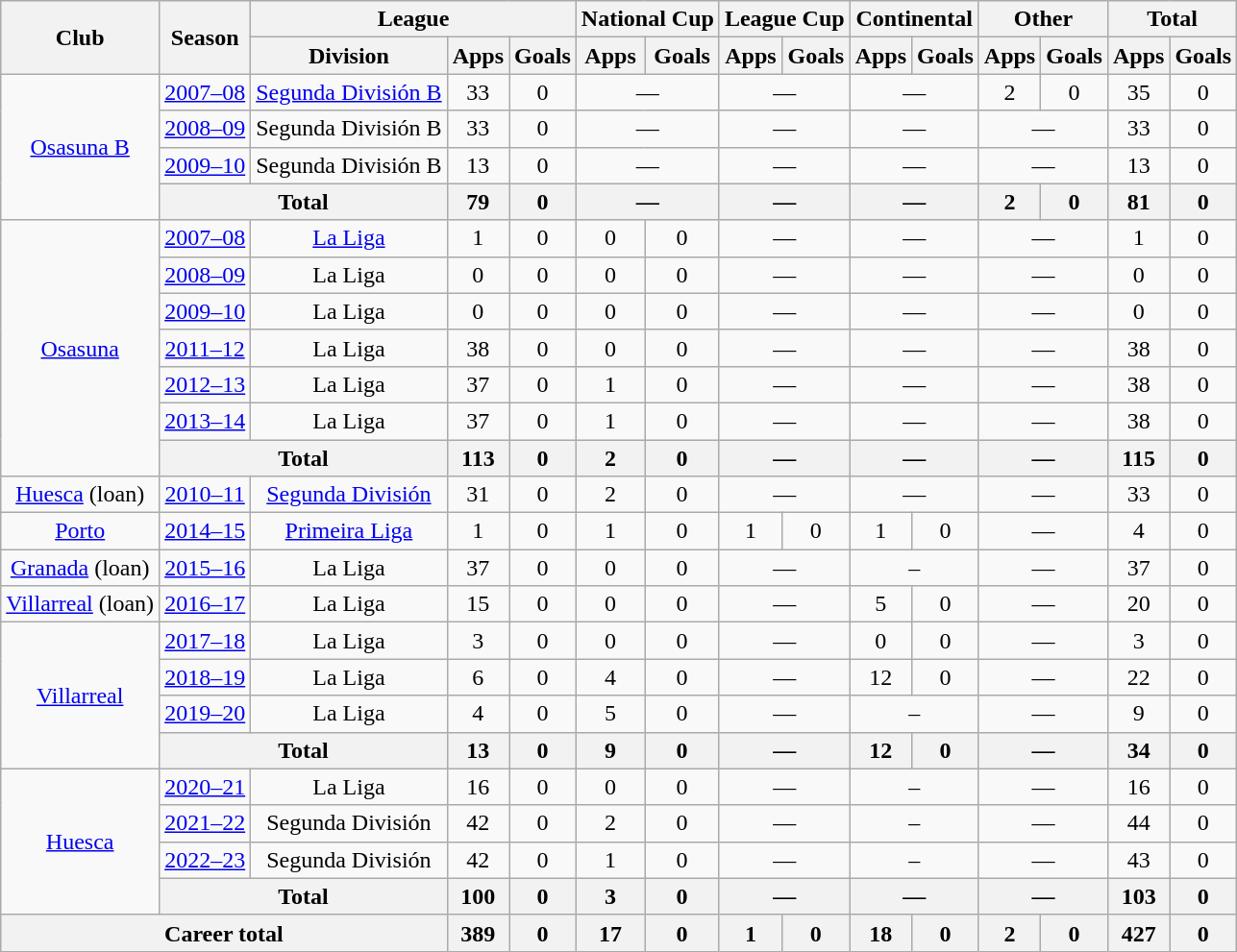<table class="wikitable" style="text-align: center">
<tr>
<th rowspan="2">Club</th>
<th rowspan="2">Season</th>
<th colspan="3">League</th>
<th colspan="2">National Cup</th>
<th colspan="2">League Cup</th>
<th colspan="2">Continental</th>
<th colspan="2">Other</th>
<th colspan="2">Total</th>
</tr>
<tr>
<th>Division</th>
<th>Apps</th>
<th>Goals</th>
<th>Apps</th>
<th>Goals</th>
<th>Apps</th>
<th>Goals</th>
<th>Apps</th>
<th>Goals</th>
<th>Apps</th>
<th>Goals</th>
<th>Apps</th>
<th>Goals</th>
</tr>
<tr>
<td rowspan="4"><a href='#'>Osasuna B</a></td>
<td><a href='#'>2007–08</a></td>
<td><a href='#'>Segunda División B</a></td>
<td>33</td>
<td>0</td>
<td colspan="2">—</td>
<td colspan="2">—</td>
<td colspan="2">—</td>
<td>2</td>
<td>0</td>
<td>35</td>
<td>0</td>
</tr>
<tr>
<td><a href='#'>2008–09</a></td>
<td>Segunda División B</td>
<td>33</td>
<td>0</td>
<td colspan="2">—</td>
<td colspan="2">—</td>
<td colspan="2">—</td>
<td colspan="2">—</td>
<td>33</td>
<td>0</td>
</tr>
<tr>
<td><a href='#'>2009–10</a></td>
<td>Segunda División B</td>
<td>13</td>
<td>0</td>
<td colspan="2">—</td>
<td colspan="2">—</td>
<td colspan="2">—</td>
<td colspan="2">—</td>
<td>13</td>
<td>0</td>
</tr>
<tr>
<th colspan="2">Total</th>
<th>79</th>
<th>0</th>
<th colspan="2">—</th>
<th colspan="2">—</th>
<th colspan="2">—</th>
<th>2</th>
<th>0</th>
<th>81</th>
<th>0</th>
</tr>
<tr>
<td rowspan="7"><a href='#'>Osasuna</a></td>
<td><a href='#'>2007–08</a></td>
<td><a href='#'>La Liga</a></td>
<td>1</td>
<td>0</td>
<td>0</td>
<td>0</td>
<td colspan="2">—</td>
<td colspan="2">—</td>
<td colspan="2">—</td>
<td>1</td>
<td>0</td>
</tr>
<tr>
<td><a href='#'>2008–09</a></td>
<td>La Liga</td>
<td>0</td>
<td>0</td>
<td>0</td>
<td>0</td>
<td colspan="2">—</td>
<td colspan="2">—</td>
<td colspan="2">—</td>
<td>0</td>
<td>0</td>
</tr>
<tr>
<td><a href='#'>2009–10</a></td>
<td>La Liga</td>
<td>0</td>
<td>0</td>
<td>0</td>
<td>0</td>
<td colspan="2">—</td>
<td colspan="2">—</td>
<td colspan="2">—</td>
<td>0</td>
<td>0</td>
</tr>
<tr>
<td><a href='#'>2011–12</a></td>
<td>La Liga</td>
<td>38</td>
<td>0</td>
<td>0</td>
<td>0</td>
<td colspan="2">—</td>
<td colspan="2">—</td>
<td colspan="2">—</td>
<td>38</td>
<td>0</td>
</tr>
<tr>
<td><a href='#'>2012–13</a></td>
<td>La Liga</td>
<td>37</td>
<td>0</td>
<td>1</td>
<td>0</td>
<td colspan="2">—</td>
<td colspan="2">—</td>
<td colspan="2">—</td>
<td>38</td>
<td>0</td>
</tr>
<tr>
<td><a href='#'>2013–14</a></td>
<td>La Liga</td>
<td>37</td>
<td>0</td>
<td>1</td>
<td>0</td>
<td colspan="2">—</td>
<td colspan="2">—</td>
<td colspan="2">—</td>
<td>38</td>
<td>0</td>
</tr>
<tr>
<th colspan="2">Total</th>
<th>113</th>
<th>0</th>
<th>2</th>
<th>0</th>
<th colspan="2">—</th>
<th colspan="2">—</th>
<th colspan="2">—</th>
<th>115</th>
<th>0</th>
</tr>
<tr>
<td><a href='#'>Huesca</a> (loan)</td>
<td><a href='#'>2010–11</a></td>
<td><a href='#'>Segunda División</a></td>
<td>31</td>
<td>0</td>
<td>2</td>
<td>0</td>
<td colspan="2">—</td>
<td colspan="2">—</td>
<td colspan="2">—</td>
<td>33</td>
<td>0</td>
</tr>
<tr>
<td><a href='#'>Porto</a></td>
<td><a href='#'>2014–15</a></td>
<td><a href='#'>Primeira Liga</a></td>
<td>1</td>
<td>0</td>
<td>1</td>
<td>0</td>
<td>1</td>
<td>0</td>
<td>1</td>
<td>0</td>
<td colspan="2">—</td>
<td>4</td>
<td>0</td>
</tr>
<tr>
<td><a href='#'>Granada</a> (loan)</td>
<td><a href='#'>2015–16</a></td>
<td>La Liga</td>
<td>37</td>
<td>0</td>
<td>0</td>
<td>0</td>
<td colspan="2">—</td>
<td colspan="2">–</td>
<td colspan="2">—</td>
<td>37</td>
<td>0</td>
</tr>
<tr>
<td><a href='#'>Villarreal</a> (loan)</td>
<td><a href='#'>2016–17</a></td>
<td>La Liga</td>
<td>15</td>
<td>0</td>
<td>0</td>
<td>0</td>
<td colspan="2">—</td>
<td>5</td>
<td>0</td>
<td colspan="2">—</td>
<td>20</td>
<td>0</td>
</tr>
<tr>
<td rowspan="4"><a href='#'>Villarreal</a></td>
<td><a href='#'>2017–18</a></td>
<td>La Liga</td>
<td>3</td>
<td>0</td>
<td>0</td>
<td>0</td>
<td colspan="2">—</td>
<td>0</td>
<td>0</td>
<td colspan="2">—</td>
<td>3</td>
<td>0</td>
</tr>
<tr>
<td><a href='#'>2018–19</a></td>
<td>La Liga</td>
<td>6</td>
<td>0</td>
<td>4</td>
<td>0</td>
<td colspan="2">—</td>
<td>12</td>
<td>0</td>
<td colspan="2">—</td>
<td>22</td>
<td>0</td>
</tr>
<tr>
<td><a href='#'>2019–20</a></td>
<td>La Liga</td>
<td>4</td>
<td>0</td>
<td>5</td>
<td>0</td>
<td colspan="2">—</td>
<td colspan="2">–</td>
<td colspan="2">—</td>
<td>9</td>
<td>0</td>
</tr>
<tr>
<th colspan="2">Total</th>
<th>13</th>
<th>0</th>
<th>9</th>
<th>0</th>
<th colspan="2">—</th>
<th>12</th>
<th>0</th>
<th colspan="2">—</th>
<th>34</th>
<th>0</th>
</tr>
<tr>
<td rowspan="4"><a href='#'>Huesca</a></td>
<td><a href='#'>2020–21</a></td>
<td>La Liga</td>
<td>16</td>
<td>0</td>
<td>0</td>
<td>0</td>
<td colspan="2">—</td>
<td colspan="2">–</td>
<td colspan="2">—</td>
<td>16</td>
<td>0</td>
</tr>
<tr>
<td><a href='#'>2021–22</a></td>
<td>Segunda División</td>
<td>42</td>
<td>0</td>
<td>2</td>
<td>0</td>
<td colspan="2">—</td>
<td colspan="2">–</td>
<td colspan="2">—</td>
<td>44</td>
<td>0</td>
</tr>
<tr>
<td><a href='#'>2022–23</a></td>
<td>Segunda División</td>
<td>42</td>
<td>0</td>
<td>1</td>
<td>0</td>
<td colspan="2">—</td>
<td colspan="2">–</td>
<td colspan="2">—</td>
<td>43</td>
<td>0</td>
</tr>
<tr>
<th colspan="2">Total</th>
<th>100</th>
<th>0</th>
<th>3</th>
<th>0</th>
<th colspan="2">—</th>
<th colspan="2">—</th>
<th colspan="2">—</th>
<th>103</th>
<th>0</th>
</tr>
<tr>
<th colspan="3">Career total</th>
<th>389</th>
<th>0</th>
<th>17</th>
<th>0</th>
<th>1</th>
<th>0</th>
<th>18</th>
<th>0</th>
<th>2</th>
<th>0</th>
<th>427</th>
<th>0</th>
</tr>
</table>
